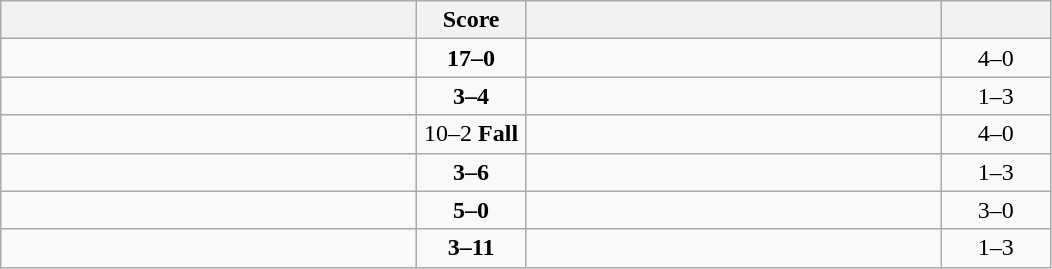<table class="wikitable" style="text-align: center; ">
<tr>
<th align="right" width="270"></th>
<th width="65">Score</th>
<th align="left" width="270"></th>
<th width="65"></th>
</tr>
<tr>
<td align="left"><strong></strong></td>
<td><strong>17–0</strong></td>
<td align="left"></td>
<td>4–0 <strong></strong></td>
</tr>
<tr>
<td align="left"></td>
<td><strong>3–4</strong></td>
<td align="left"><strong></strong></td>
<td>1–3 <strong></strong></td>
</tr>
<tr>
<td align="left"><strong></strong></td>
<td>10–2 <strong>Fall</strong></td>
<td align="left"></td>
<td>4–0 <strong></strong></td>
</tr>
<tr>
<td align="left"></td>
<td><strong>3–6</strong></td>
<td align="left"><strong></strong></td>
<td>1–3 <strong></strong></td>
</tr>
<tr>
<td align="left"><strong></strong></td>
<td><strong>5–0</strong></td>
<td align="left"></td>
<td>3–0 <strong></strong></td>
</tr>
<tr>
<td align="left"></td>
<td><strong>3–11</strong></td>
<td align="left"><strong></strong></td>
<td>1–3 <strong></strong></td>
</tr>
</table>
